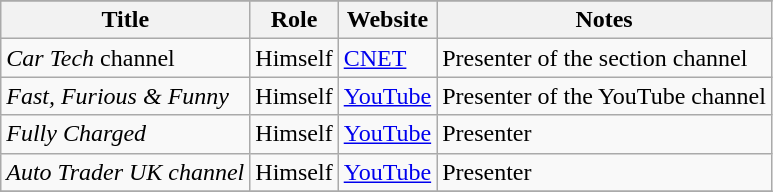<table class="wikitable unsortable">
<tr>
</tr>
<tr>
<th>Title</th>
<th>Role</th>
<th>Website</th>
<th>Notes</th>
</tr>
<tr>
<td><em>Car Tech</em> channel</td>
<td>Himself</td>
<td><a href='#'>CNET</a></td>
<td>Presenter of the section channel</td>
</tr>
<tr>
<td><em>Fast, Furious & Funny</em></td>
<td>Himself</td>
<td><a href='#'>YouTube</a></td>
<td>Presenter of the YouTube channel</td>
</tr>
<tr>
<td><em>Fully Charged</em></td>
<td>Himself</td>
<td><a href='#'>YouTube</a></td>
<td>Presenter</td>
</tr>
<tr>
<td><em>Auto Trader UK channel</em></td>
<td>Himself</td>
<td><a href='#'>YouTube</a></td>
<td>Presenter</td>
</tr>
<tr>
</tr>
</table>
